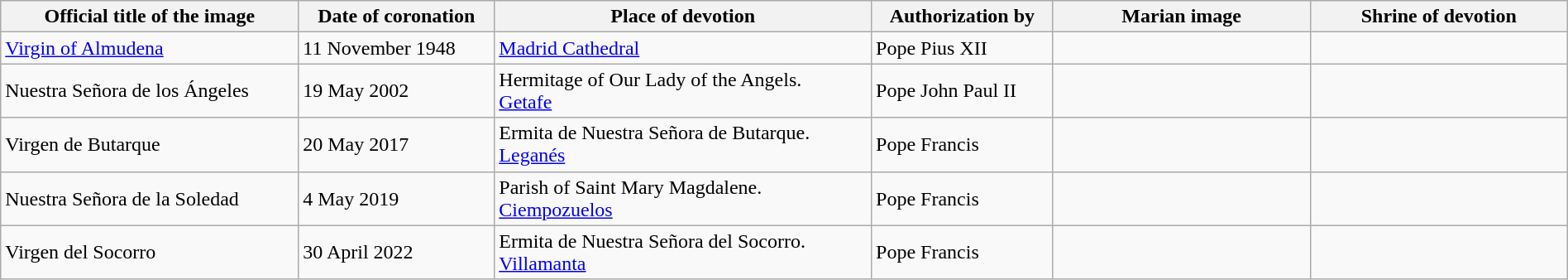<table class="wikitable sortable" width="100%">
<tr>
<th>Official title of the image</th>
<th data-sort-type="date">Date of coronation</th>
<th>Place of devotion</th>
<th>Authorization by</th>
<th width=200px class=unsortable>Marian image</th>
<th width=200px class=unsortable>Shrine of devotion</th>
</tr>
<tr>
<td><a href='#'>Virgin of Almudena</a></td>
<td>11 November 1948</td>
<td><a href='#'>Madrid Cathedral</a></td>
<td>Pope Pius XII</td>
<td></td>
<td></td>
</tr>
<tr>
<td>Nuestra Señora de los Ángeles</td>
<td>19 May 2002</td>
<td>Hermitage of Our Lady of the Angels.<br><a href='#'>Getafe</a></td>
<td>Pope John Paul II</td>
<td></td>
<td></td>
</tr>
<tr>
<td>Virgen de Butarque</td>
<td>20 May 2017</td>
<td>Ermita de Nuestra Señora de Butarque.<br><a href='#'>Leganés</a></td>
<td>Pope Francis</td>
<td></td>
<td></td>
</tr>
<tr>
<td>Nuestra Señora de la Soledad</td>
<td>4 May 2019</td>
<td>Parish of Saint Mary Magdalene.<br><a href='#'>Ciempozuelos</a></td>
<td>Pope Francis</td>
<td></td>
<td></td>
</tr>
<tr>
<td>Virgen del Socorro</td>
<td>30 April 2022</td>
<td>Ermita de Nuestra Señora del Socorro.<br><a href='#'>Villamanta</a></td>
<td>Pope Francis</td>
<td></td>
<td></td>
</tr>
</table>
